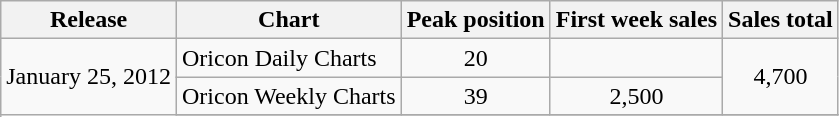<table class="wikitable">
<tr>
<th align="left">Release</th>
<th align="left">Chart</th>
<th align="left">Peak position</th>
<th align="left">First week sales</th>
<th align="left">Sales total</th>
</tr>
<tr>
<td rowspan="4" align="left">January 25, 2012</td>
<td align="left">Oricon Daily Charts</td>
<td align="center">20</td>
<td align="center"></td>
<td rowspan="2" align="center">4,700</td>
</tr>
<tr>
<td align="left">Oricon Weekly Charts</td>
<td align="center">39</td>
<td align="center">2,500</td>
</tr>
<tr>
</tr>
</table>
